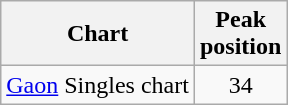<table class="wikitable">
<tr>
<th>Chart</th>
<th>Peak<br>position</th>
</tr>
<tr>
<td><a href='#'>Gaon</a> Singles chart</td>
<td align="center">34</td>
</tr>
</table>
